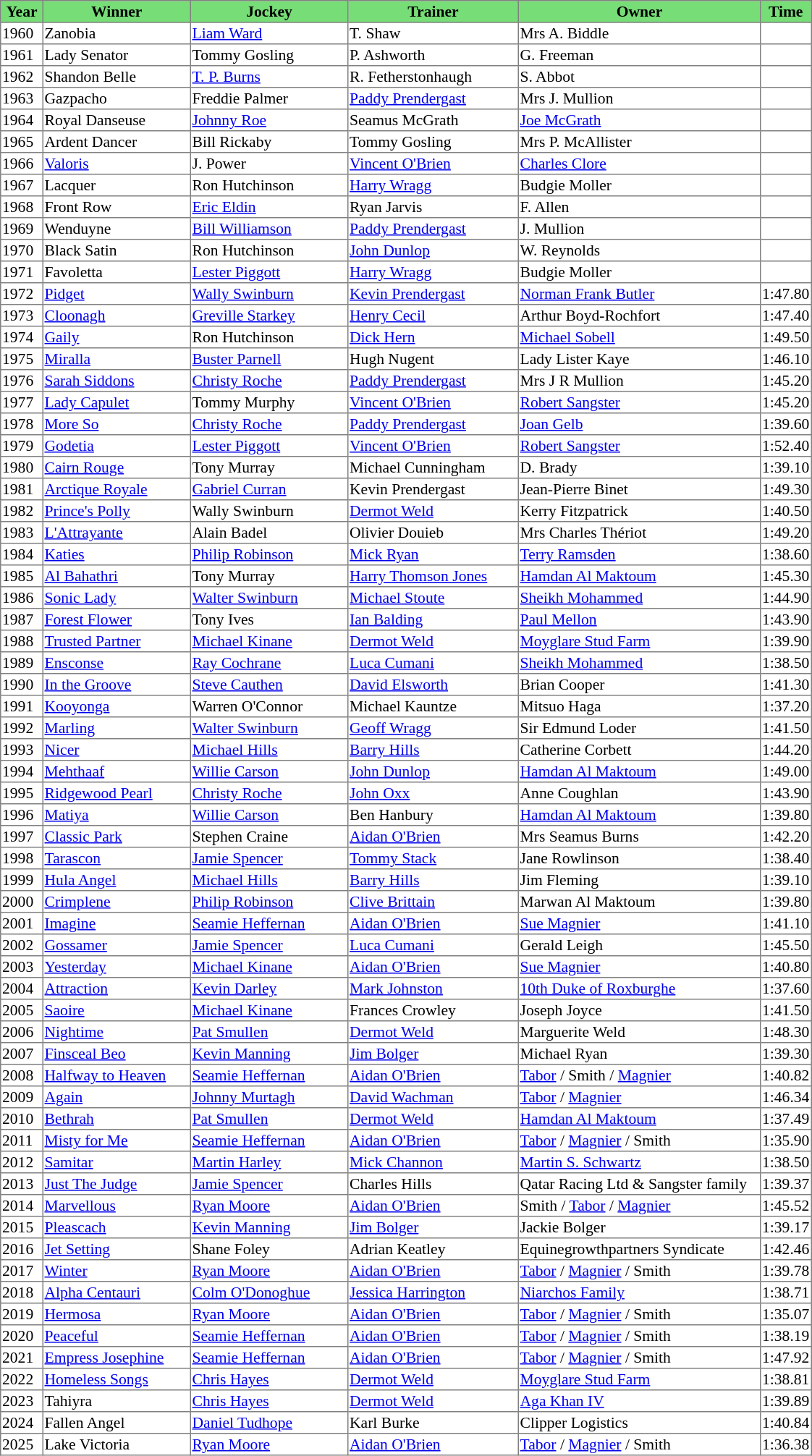<table class = "sortable" | border="1" style="border-collapse: collapse; font-size:90%">
<tr bgcolor="#77dd77" align="center">
<th style="width:36px;">Year</th>
<th style="width:133px;">Winner</th>
<th style="width:142px;">Jockey</th>
<th style="width:154px;">Trainer</th>
<th style="width:220px;">Owner</th>
<th>Time</th>
</tr>
<tr>
<td>1960</td>
<td>Zanobia</td>
<td><a href='#'>Liam Ward</a></td>
<td>T. Shaw</td>
<td>Mrs A. Biddle</td>
<td></td>
</tr>
<tr>
<td>1961</td>
<td>Lady Senator</td>
<td>Tommy Gosling</td>
<td>P. Ashworth</td>
<td>G. Freeman</td>
<td></td>
</tr>
<tr>
<td>1962</td>
<td>Shandon Belle</td>
<td><a href='#'>T. P. Burns</a></td>
<td>R. Fetherstonhaugh</td>
<td>S. Abbot</td>
<td></td>
</tr>
<tr>
<td>1963</td>
<td>Gazpacho</td>
<td>Freddie Palmer</td>
<td><a href='#'>Paddy Prendergast</a></td>
<td>Mrs J. Mullion</td>
<td></td>
</tr>
<tr>
<td>1964</td>
<td>Royal Danseuse</td>
<td><a href='#'>Johnny Roe</a></td>
<td>Seamus McGrath</td>
<td><a href='#'>Joe McGrath</a></td>
<td></td>
</tr>
<tr>
<td>1965</td>
<td>Ardent Dancer</td>
<td>Bill Rickaby</td>
<td>Tommy Gosling</td>
<td>Mrs P. McAllister</td>
<td></td>
</tr>
<tr>
<td>1966</td>
<td><a href='#'>Valoris</a></td>
<td>J. Power</td>
<td><a href='#'>Vincent O'Brien</a></td>
<td><a href='#'>Charles Clore</a></td>
<td></td>
</tr>
<tr>
<td>1967</td>
<td>Lacquer</td>
<td>Ron Hutchinson</td>
<td><a href='#'>Harry Wragg</a></td>
<td>Budgie Moller</td>
<td></td>
</tr>
<tr>
<td>1968</td>
<td>Front Row</td>
<td><a href='#'>Eric Eldin</a></td>
<td>Ryan Jarvis</td>
<td>F. Allen</td>
<td></td>
</tr>
<tr>
<td>1969</td>
<td>Wenduyne</td>
<td><a href='#'>Bill Williamson</a></td>
<td><a href='#'>Paddy Prendergast</a></td>
<td>J. Mullion</td>
<td></td>
</tr>
<tr>
<td>1970</td>
<td>Black Satin</td>
<td>Ron Hutchinson</td>
<td><a href='#'>John Dunlop</a></td>
<td>W. Reynolds</td>
<td></td>
</tr>
<tr>
<td>1971</td>
<td>Favoletta</td>
<td><a href='#'>Lester Piggott</a></td>
<td><a href='#'>Harry Wragg</a></td>
<td>Budgie Moller</td>
<td></td>
</tr>
<tr>
<td>1972</td>
<td><a href='#'>Pidget</a></td>
<td><a href='#'>Wally Swinburn</a></td>
<td><a href='#'>Kevin Prendergast</a></td>
<td><a href='#'>Norman Frank Butler</a></td>
<td>1:47.80</td>
</tr>
<tr>
<td>1973</td>
<td><a href='#'>Cloonagh</a></td>
<td><a href='#'>Greville Starkey</a></td>
<td><a href='#'>Henry Cecil</a></td>
<td>Arthur Boyd-Rochfort</td>
<td>1:47.40</td>
</tr>
<tr>
<td>1974</td>
<td><a href='#'>Gaily</a></td>
<td>Ron Hutchinson</td>
<td><a href='#'>Dick Hern</a></td>
<td><a href='#'>Michael Sobell</a></td>
<td>1:49.50</td>
</tr>
<tr>
<td>1975</td>
<td><a href='#'>Miralla</a></td>
<td><a href='#'>Buster Parnell</a></td>
<td>Hugh Nugent</td>
<td>Lady Lister Kaye</td>
<td>1:46.10</td>
</tr>
<tr>
<td>1976</td>
<td><a href='#'>Sarah Siddons</a></td>
<td><a href='#'>Christy Roche</a></td>
<td><a href='#'>Paddy Prendergast</a></td>
<td>Mrs J R Mullion</td>
<td>1:45.20</td>
</tr>
<tr>
<td>1977</td>
<td><a href='#'>Lady Capulet</a></td>
<td>Tommy Murphy</td>
<td><a href='#'>Vincent O'Brien</a></td>
<td><a href='#'>Robert Sangster</a></td>
<td>1:45.20</td>
</tr>
<tr>
<td>1978</td>
<td><a href='#'>More So</a></td>
<td><a href='#'>Christy Roche</a></td>
<td><a href='#'>Paddy Prendergast</a></td>
<td><a href='#'>Joan Gelb</a></td>
<td>1:39.60</td>
</tr>
<tr>
<td>1979</td>
<td><a href='#'>Godetia</a></td>
<td><a href='#'>Lester Piggott</a></td>
<td><a href='#'>Vincent O'Brien</a></td>
<td><a href='#'>Robert Sangster</a></td>
<td>1:52.40</td>
</tr>
<tr>
<td>1980</td>
<td><a href='#'>Cairn Rouge</a></td>
<td>Tony Murray</td>
<td>Michael Cunningham</td>
<td>D. Brady</td>
<td>1:39.10</td>
</tr>
<tr>
<td>1981</td>
<td><a href='#'>Arctique Royale</a></td>
<td><a href='#'>Gabriel Curran</a></td>
<td>Kevin Prendergast</td>
<td>Jean-Pierre Binet</td>
<td>1:49.30</td>
</tr>
<tr>
<td>1982</td>
<td><a href='#'>Prince's Polly</a></td>
<td>Wally Swinburn</td>
<td><a href='#'>Dermot Weld</a></td>
<td>Kerry Fitzpatrick</td>
<td>1:40.50</td>
</tr>
<tr>
<td>1983</td>
<td><a href='#'>L'Attrayante</a></td>
<td>Alain Badel</td>
<td>Olivier Douieb</td>
<td>Mrs Charles Thériot</td>
<td>1:49.20</td>
</tr>
<tr>
<td>1984</td>
<td><a href='#'>Katies</a></td>
<td><a href='#'>Philip Robinson</a></td>
<td><a href='#'>Mick Ryan</a></td>
<td><a href='#'>Terry Ramsden</a></td>
<td>1:38.60</td>
</tr>
<tr>
<td>1985</td>
<td><a href='#'>Al Bahathri</a></td>
<td>Tony Murray</td>
<td><a href='#'>Harry Thomson Jones</a></td>
<td><a href='#'>Hamdan Al Maktoum</a></td>
<td>1:45.30</td>
</tr>
<tr>
<td>1986</td>
<td><a href='#'>Sonic Lady</a></td>
<td><a href='#'>Walter Swinburn</a></td>
<td><a href='#'>Michael Stoute</a></td>
<td><a href='#'>Sheikh Mohammed</a></td>
<td>1:44.90</td>
</tr>
<tr>
<td>1987</td>
<td><a href='#'>Forest Flower</a></td>
<td>Tony Ives</td>
<td><a href='#'>Ian Balding</a></td>
<td><a href='#'>Paul Mellon</a></td>
<td>1:43.90</td>
</tr>
<tr>
<td>1988</td>
<td><a href='#'>Trusted Partner</a></td>
<td><a href='#'>Michael Kinane</a></td>
<td><a href='#'>Dermot Weld</a></td>
<td><a href='#'>Moyglare Stud Farm</a></td>
<td>1:39.90</td>
</tr>
<tr>
<td>1989</td>
<td><a href='#'>Ensconse</a></td>
<td><a href='#'>Ray Cochrane</a></td>
<td><a href='#'>Luca Cumani</a></td>
<td><a href='#'>Sheikh Mohammed</a></td>
<td>1:38.50</td>
</tr>
<tr>
<td>1990</td>
<td><a href='#'>In the Groove</a></td>
<td><a href='#'>Steve Cauthen</a></td>
<td><a href='#'>David Elsworth</a></td>
<td>Brian Cooper</td>
<td>1:41.30</td>
</tr>
<tr>
<td>1991</td>
<td><a href='#'>Kooyonga</a></td>
<td>Warren O'Connor</td>
<td>Michael Kauntze</td>
<td>Mitsuo Haga</td>
<td>1:37.20</td>
</tr>
<tr>
<td>1992</td>
<td><a href='#'>Marling</a></td>
<td><a href='#'>Walter Swinburn</a></td>
<td><a href='#'>Geoff Wragg</a></td>
<td>Sir Edmund Loder</td>
<td>1:41.50</td>
</tr>
<tr>
<td>1993</td>
<td><a href='#'>Nicer</a></td>
<td><a href='#'>Michael Hills</a></td>
<td><a href='#'>Barry Hills</a></td>
<td>Catherine Corbett</td>
<td>1:44.20</td>
</tr>
<tr>
<td>1994</td>
<td><a href='#'>Mehthaaf</a></td>
<td><a href='#'>Willie Carson</a></td>
<td><a href='#'>John Dunlop</a></td>
<td><a href='#'>Hamdan Al Maktoum</a></td>
<td>1:49.00</td>
</tr>
<tr>
<td>1995</td>
<td><a href='#'>Ridgewood Pearl</a></td>
<td><a href='#'>Christy Roche</a></td>
<td><a href='#'>John Oxx</a></td>
<td>Anne Coughlan</td>
<td>1:43.90</td>
</tr>
<tr>
<td>1996</td>
<td><a href='#'>Matiya</a></td>
<td><a href='#'>Willie Carson</a></td>
<td>Ben Hanbury</td>
<td><a href='#'>Hamdan Al Maktoum</a></td>
<td>1:39.80</td>
</tr>
<tr>
<td>1997</td>
<td><a href='#'>Classic Park</a></td>
<td>Stephen Craine</td>
<td><a href='#'>Aidan O'Brien</a></td>
<td>Mrs Seamus Burns</td>
<td>1:42.20</td>
</tr>
<tr>
<td>1998</td>
<td><a href='#'>Tarascon</a></td>
<td><a href='#'>Jamie Spencer</a></td>
<td><a href='#'>Tommy Stack</a></td>
<td>Jane Rowlinson</td>
<td>1:38.40</td>
</tr>
<tr>
<td>1999</td>
<td><a href='#'>Hula Angel</a></td>
<td><a href='#'>Michael Hills</a></td>
<td><a href='#'>Barry Hills</a></td>
<td>Jim Fleming</td>
<td>1:39.10</td>
</tr>
<tr>
<td>2000</td>
<td><a href='#'>Crimplene</a></td>
<td><a href='#'>Philip Robinson</a></td>
<td><a href='#'>Clive Brittain</a></td>
<td>Marwan Al Maktoum</td>
<td>1:39.80</td>
</tr>
<tr>
<td>2001</td>
<td><a href='#'>Imagine</a></td>
<td><a href='#'>Seamie Heffernan</a></td>
<td><a href='#'>Aidan O'Brien</a></td>
<td><a href='#'>Sue Magnier</a></td>
<td>1:41.10</td>
</tr>
<tr>
<td>2002</td>
<td><a href='#'>Gossamer</a></td>
<td><a href='#'>Jamie Spencer</a></td>
<td><a href='#'>Luca Cumani</a></td>
<td>Gerald Leigh</td>
<td>1:45.50</td>
</tr>
<tr>
<td>2003</td>
<td><a href='#'>Yesterday</a></td>
<td><a href='#'>Michael Kinane</a></td>
<td><a href='#'>Aidan O'Brien</a></td>
<td><a href='#'>Sue Magnier</a></td>
<td>1:40.80</td>
</tr>
<tr>
<td>2004</td>
<td><a href='#'>Attraction</a></td>
<td><a href='#'>Kevin Darley</a></td>
<td><a href='#'>Mark Johnston</a></td>
<td><a href='#'>10th Duke of Roxburghe</a></td>
<td>1:37.60</td>
</tr>
<tr>
<td>2005</td>
<td><a href='#'>Saoire</a></td>
<td><a href='#'>Michael Kinane</a></td>
<td>Frances Crowley</td>
<td>Joseph Joyce</td>
<td>1:41.50</td>
</tr>
<tr>
<td>2006</td>
<td><a href='#'>Nightime</a></td>
<td><a href='#'>Pat Smullen</a></td>
<td><a href='#'>Dermot Weld</a></td>
<td>Marguerite Weld</td>
<td>1:48.30</td>
</tr>
<tr>
<td>2007</td>
<td><a href='#'>Finsceal Beo</a></td>
<td><a href='#'>Kevin Manning</a></td>
<td><a href='#'>Jim Bolger</a></td>
<td>Michael Ryan</td>
<td>1:39.30</td>
</tr>
<tr>
<td>2008</td>
<td><a href='#'>Halfway to Heaven</a></td>
<td><a href='#'>Seamie Heffernan</a></td>
<td><a href='#'>Aidan O'Brien</a></td>
<td><a href='#'>Tabor</a> / Smith  / <a href='#'>Magnier</a></td>
<td>1:40.82</td>
</tr>
<tr>
<td>2009</td>
<td><a href='#'>Again</a></td>
<td><a href='#'>Johnny Murtagh</a></td>
<td><a href='#'>David Wachman</a></td>
<td><a href='#'>Tabor</a> / <a href='#'>Magnier</a></td>
<td>1:46.34</td>
</tr>
<tr>
<td>2010</td>
<td><a href='#'>Bethrah</a></td>
<td><a href='#'>Pat Smullen</a></td>
<td><a href='#'>Dermot Weld</a></td>
<td><a href='#'>Hamdan Al Maktoum</a></td>
<td>1:37.49</td>
</tr>
<tr>
<td>2011</td>
<td><a href='#'>Misty for Me</a></td>
<td><a href='#'>Seamie Heffernan</a></td>
<td><a href='#'>Aidan O'Brien</a></td>
<td><a href='#'>Tabor</a> / <a href='#'>Magnier</a> / Smith </td>
<td>1:35.90</td>
</tr>
<tr>
<td>2012</td>
<td><a href='#'>Samitar</a></td>
<td><a href='#'>Martin Harley</a></td>
<td><a href='#'>Mick Channon</a></td>
<td><a href='#'>Martin S. Schwartz</a></td>
<td>1:38.50</td>
</tr>
<tr>
<td>2013</td>
<td><a href='#'>Just The Judge</a></td>
<td><a href='#'>Jamie Spencer</a></td>
<td>Charles Hills</td>
<td>Qatar Racing Ltd & Sangster family</td>
<td>1:39.37</td>
</tr>
<tr>
<td>2014</td>
<td><a href='#'>Marvellous</a></td>
<td><a href='#'>Ryan Moore</a></td>
<td><a href='#'>Aidan O'Brien</a></td>
<td>Smith  / <a href='#'>Tabor</a> / <a href='#'>Magnier</a></td>
<td>1:45.52</td>
</tr>
<tr>
<td>2015</td>
<td><a href='#'>Pleascach</a></td>
<td><a href='#'>Kevin Manning</a></td>
<td><a href='#'>Jim Bolger</a></td>
<td>Jackie Bolger</td>
<td>1:39.17</td>
</tr>
<tr>
<td>2016</td>
<td><a href='#'>Jet Setting</a></td>
<td>Shane Foley</td>
<td>Adrian Keatley</td>
<td>Equinegrowthpartners Syndicate</td>
<td>1:42.46</td>
</tr>
<tr>
<td>2017</td>
<td><a href='#'>Winter</a></td>
<td><a href='#'>Ryan Moore</a></td>
<td><a href='#'>Aidan O'Brien</a></td>
<td><a href='#'>Tabor</a> / <a href='#'>Magnier</a> / Smith </td>
<td>1:39.78</td>
</tr>
<tr>
<td>2018</td>
<td><a href='#'>Alpha Centauri</a></td>
<td><a href='#'>Colm O'Donoghue</a></td>
<td><a href='#'>Jessica Harrington</a></td>
<td><a href='#'>Niarchos Family</a></td>
<td>1:38.71</td>
</tr>
<tr>
<td>2019</td>
<td><a href='#'>Hermosa</a></td>
<td><a href='#'>Ryan Moore</a></td>
<td><a href='#'>Aidan O'Brien</a></td>
<td><a href='#'>Tabor</a> / <a href='#'>Magnier</a> / Smith </td>
<td>1:35.07</td>
</tr>
<tr>
<td>2020</td>
<td><a href='#'>Peaceful</a></td>
<td><a href='#'>Seamie Heffernan</a></td>
<td><a href='#'>Aidan O'Brien</a></td>
<td><a href='#'>Tabor</a> / <a href='#'>Magnier</a> / Smith </td>
<td>1:38.19</td>
</tr>
<tr>
<td>2021</td>
<td><a href='#'>Empress Josephine</a></td>
<td><a href='#'>Seamie Heffernan</a></td>
<td><a href='#'>Aidan O'Brien</a></td>
<td><a href='#'>Tabor</a> / <a href='#'>Magnier</a> / Smith </td>
<td>1:47.92</td>
</tr>
<tr>
<td>2022</td>
<td><a href='#'>Homeless Songs</a></td>
<td><a href='#'>Chris Hayes</a></td>
<td><a href='#'>Dermot Weld</a></td>
<td><a href='#'>Moyglare Stud Farm</a></td>
<td>1:38.81</td>
</tr>
<tr>
<td>2023</td>
<td>Tahiyra</td>
<td><a href='#'>Chris Hayes</a></td>
<td><a href='#'>Dermot Weld</a></td>
<td><a href='#'>Aga Khan IV</a></td>
<td>1:39.89</td>
</tr>
<tr>
<td>2024</td>
<td>Fallen Angel</td>
<td><a href='#'>Daniel Tudhope</a></td>
<td>Karl Burke</td>
<td>Clipper Logistics</td>
<td>1:40.84</td>
</tr>
<tr>
<td>2025</td>
<td>Lake Victoria</td>
<td><a href='#'>Ryan Moore</a></td>
<td><a href='#'>Aidan O'Brien</a></td>
<td><a href='#'>Tabor</a> / <a href='#'>Magnier</a> / Smith </td>
<td>1:36.38</td>
</tr>
</table>
